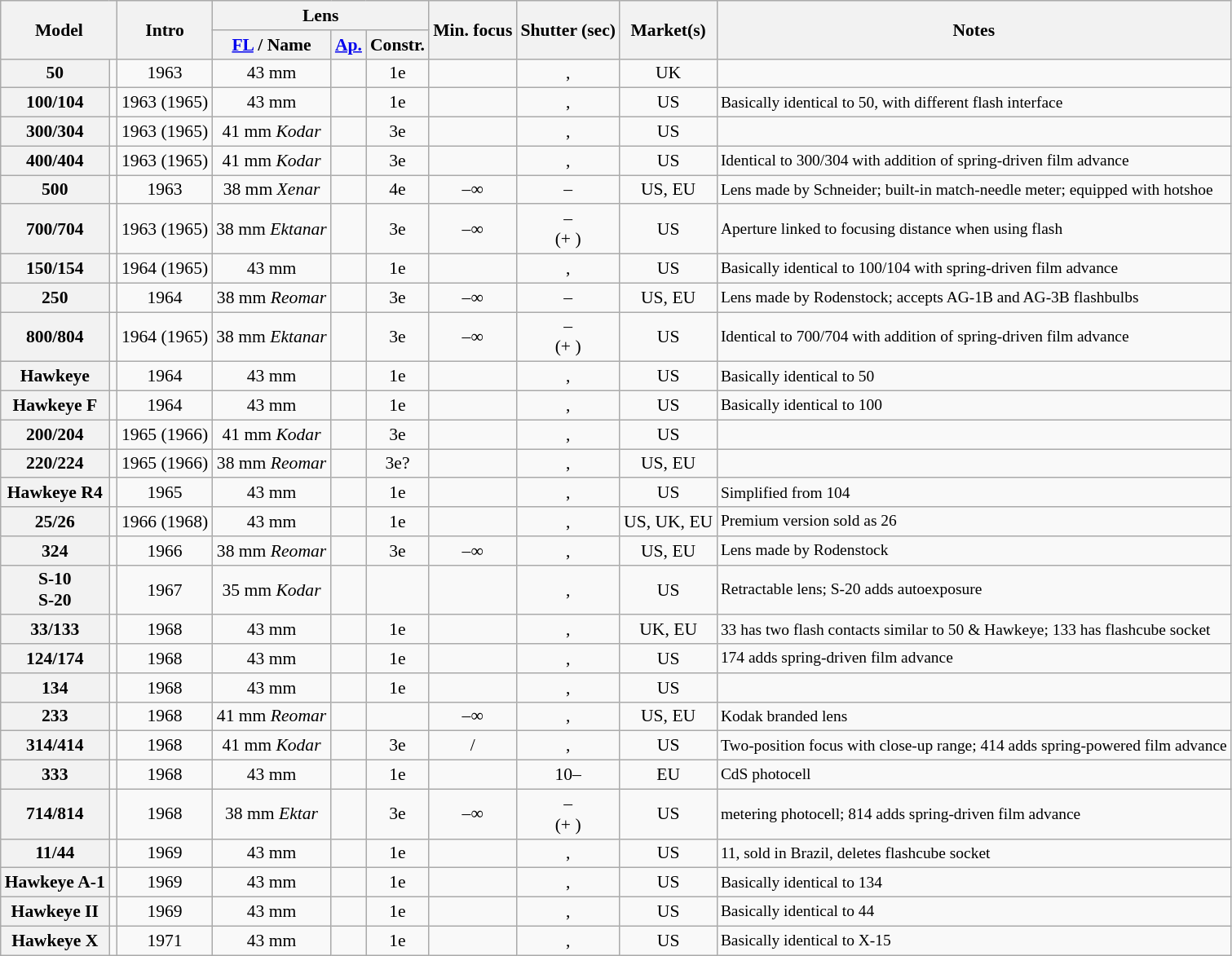<table class="wikitable sortable sticky-header" style="font-size:90%;text-align:center;">
<tr>
<th colspan=2 rowspan=2>Model</th>
<th rowspan=2>Intro</th>
<th colspan=3>Lens</th>
<th rowspan=2>Min. focus</th>
<th rowspan=2>Shutter (sec)</th>
<th rowspan=2>Market(s)</th>
<th rowspan=2 class="unsortable">Notes</th>
</tr>
<tr>
<th><a href='#'>FL</a> / Name</th>
<th><a href='#'>Ap.</a></th>
<th>Constr.</th>
</tr>
<tr>
<th>50</th>
<td></td>
<td>1963</td>
<td>43 mm</td>
<td></td>
<td>1e</td>
<td></td>
<td>, </td>
<td>UK</td>
<td style="font-size:90%;text-align:left;"></td>
</tr>
<tr>
<th>100/104</th>
<td></td>
<td>1963 (1965)</td>
<td>43 mm</td>
<td></td>
<td>1e</td>
<td></td>
<td>, </td>
<td>US</td>
<td style="font-size:90%;text-align:left;">Basically identical to 50, with different flash interface</td>
</tr>
<tr>
<th>300/304</th>
<td></td>
<td>1963 (1965)</td>
<td>41 mm <em>Kodar</em></td>
<td></td>
<td>3e</td>
<td></td>
<td>, </td>
<td>US</td>
<td style="font-size:90%;text-align:left;"></td>
</tr>
<tr>
<th>400/404</th>
<td></td>
<td>1963 (1965)</td>
<td>41 mm <em>Kodar</em></td>
<td></td>
<td>3e</td>
<td></td>
<td>, </td>
<td>US</td>
<td style="font-size:90%;text-align:left;">Identical to 300/304 with addition of spring-driven film advance</td>
</tr>
<tr>
<th>500</th>
<td></td>
<td>1963</td>
<td>38 mm <em>Xenar</em></td>
<td></td>
<td>4e</td>
<td>–∞</td>
<td> – </td>
<td>US, EU</td>
<td style="font-size:90%;text-align:left;">Lens made by Schneider; built-in match-needle meter; equipped with hotshoe</td>
</tr>
<tr>
<th>700/704</th>
<td></td>
<td>1963 (1965)</td>
<td>38 mm <em>Ektanar</em></td>
<td></td>
<td>3e</td>
<td>–∞</td>
<td> – <br>(+ )</td>
<td>US</td>
<td style="font-size:90%;text-align:left;">Aperture linked to focusing distance when using flash</td>
</tr>
<tr>
<th>150/154</th>
<td></td>
<td>1964 (1965)</td>
<td>43 mm</td>
<td></td>
<td>1e</td>
<td></td>
<td>, </td>
<td>US</td>
<td style="font-size:90%;text-align:left;">Basically identical to 100/104 with spring-driven film advance</td>
</tr>
<tr>
<th>250</th>
<td></td>
<td>1964</td>
<td>38 mm <em>Reomar</em></td>
<td></td>
<td>3e</td>
<td>–∞</td>
<td> – </td>
<td>US, EU</td>
<td style="font-size:90%;text-align:left;">Lens made by Rodenstock; accepts AG-1B and AG-3B flashbulbs</td>
</tr>
<tr>
<th>800/804</th>
<td></td>
<td>1964 (1965)</td>
<td>38 mm <em>Ektanar</em></td>
<td></td>
<td>3e</td>
<td>–∞</td>
<td> – <br>(+ )</td>
<td>US</td>
<td style="font-size:90%;text-align:left;">Identical to 700/704 with addition of spring-driven film advance</td>
</tr>
<tr>
<th>Hawkeye</th>
<td></td>
<td>1964</td>
<td>43 mm</td>
<td></td>
<td>1e</td>
<td></td>
<td>, </td>
<td>US</td>
<td style="font-size:90%;text-align:left;">Basically identical to 50</td>
</tr>
<tr>
<th>Hawkeye F</th>
<td></td>
<td>1964</td>
<td>43 mm</td>
<td></td>
<td>1e</td>
<td></td>
<td>, </td>
<td>US</td>
<td style="font-size:90%;text-align:left;">Basically identical to 100</td>
</tr>
<tr>
<th>200/204</th>
<td></td>
<td>1965 (1966)</td>
<td>41 mm <em>Kodar</em></td>
<td></td>
<td>3e</td>
<td></td>
<td>, </td>
<td>US</td>
<td style="font-size:90%;text-align:left;"></td>
</tr>
<tr>
<th>220/224</th>
<td></td>
<td>1965 (1966)</td>
<td>38 mm <em>Reomar</em></td>
<td></td>
<td>3e?</td>
<td></td>
<td>, </td>
<td>US, EU</td>
<td style="font-size:90%;text-align:left;"></td>
</tr>
<tr>
<th>Hawkeye R4</th>
<td></td>
<td>1965</td>
<td>43 mm</td>
<td></td>
<td>1e</td>
<td></td>
<td>, </td>
<td>US</td>
<td style="font-size:90%;text-align:left;">Simplified from 104</td>
</tr>
<tr>
<th>25/26</th>
<td></td>
<td>1966 (1968)</td>
<td>43 mm</td>
<td></td>
<td>1e</td>
<td></td>
<td>, </td>
<td>US, UK, EU</td>
<td style="font-size:90%;text-align:left;">Premium version sold as 26</td>
</tr>
<tr>
<th>324</th>
<td></td>
<td>1966</td>
<td>38 mm <em>Reomar</em></td>
<td></td>
<td>3e</td>
<td>–∞</td>
<td>, </td>
<td>US, EU</td>
<td style="font-size:90%;text-align:left;">Lens made by Rodenstock</td>
</tr>
<tr>
<th>S-10<br>S-20</th>
<td></td>
<td>1967</td>
<td>35 mm <em>Kodar</em></td>
<td></td>
<td></td>
<td></td>
<td>, </td>
<td>US</td>
<td style="font-size:90%;text-align:left;">Retractable lens; S-20 adds autoexposure</td>
</tr>
<tr>
<th>33/133</th>
<td></td>
<td>1968</td>
<td>43 mm</td>
<td></td>
<td>1e</td>
<td></td>
<td>, </td>
<td>UK, EU</td>
<td style="font-size:90%;text-align:left;">33 has two flash contacts similar to 50 & Hawkeye; 133 has flashcube socket</td>
</tr>
<tr>
<th>124/174</th>
<td></td>
<td>1968</td>
<td>43 mm</td>
<td></td>
<td>1e</td>
<td></td>
<td>, </td>
<td>US</td>
<td style="font-size:90%;text-align:left;">174 adds spring-driven film advance</td>
</tr>
<tr>
<th>134</th>
<td></td>
<td>1968</td>
<td>43 mm</td>
<td></td>
<td>1e</td>
<td></td>
<td>, </td>
<td>US</td>
<td style="font-size:90%;text-align:left;"></td>
</tr>
<tr>
<th>233</th>
<td></td>
<td>1968</td>
<td>41 mm <em>Reomar</em></td>
<td></td>
<td></td>
<td>–∞</td>
<td>, </td>
<td>US, EU</td>
<td style="font-size:90%;text-align:left;">Kodak branded lens</td>
</tr>
<tr>
<th>314/414</th>
<td></td>
<td>1968</td>
<td>41 mm <em>Kodar</em></td>
<td></td>
<td>3e</td>
<td> / </td>
<td>, </td>
<td>US</td>
<td style="font-size:90%;text-align:left;">Two-position focus with close-up range; 414 adds spring-powered film advance</td>
</tr>
<tr>
<th>333</th>
<td></td>
<td>1968</td>
<td>43 mm</td>
<td></td>
<td>1e</td>
<td></td>
<td>10–</td>
<td>EU</td>
<td style="font-size:90%;text-align:left;">CdS photocell</td>
</tr>
<tr>
<th>714/814</th>
<td></td>
<td>1968</td>
<td>38 mm <em>Ektar</em></td>
<td></td>
<td>3e</td>
<td>–∞</td>
<td> – <br>(+ )</td>
<td>US</td>
<td style="font-size:90%;text-align:left;"> metering photocell; 814 adds spring-driven film advance</td>
</tr>
<tr>
<th>11/44</th>
<td></td>
<td>1969</td>
<td>43 mm</td>
<td></td>
<td>1e</td>
<td></td>
<td>, </td>
<td>US</td>
<td style="font-size:90%;text-align:left;">11, sold in Brazil, deletes flashcube socket</td>
</tr>
<tr>
<th>Hawkeye A-1</th>
<td></td>
<td>1969</td>
<td>43 mm</td>
<td></td>
<td>1e</td>
<td></td>
<td>, </td>
<td>US</td>
<td style="font-size:90%;text-align:left;">Basically identical to 134</td>
</tr>
<tr>
<th>Hawkeye II</th>
<td></td>
<td>1969</td>
<td>43 mm</td>
<td></td>
<td>1e</td>
<td></td>
<td>, </td>
<td>US</td>
<td style="font-size:90%;text-align:left;">Basically identical to 44</td>
</tr>
<tr>
<th>Hawkeye X</th>
<td></td>
<td>1971</td>
<td>43 mm</td>
<td></td>
<td>1e</td>
<td></td>
<td>, </td>
<td>US</td>
<td style="font-size:90%;text-align:left;">Basically identical to X-15</td>
</tr>
</table>
